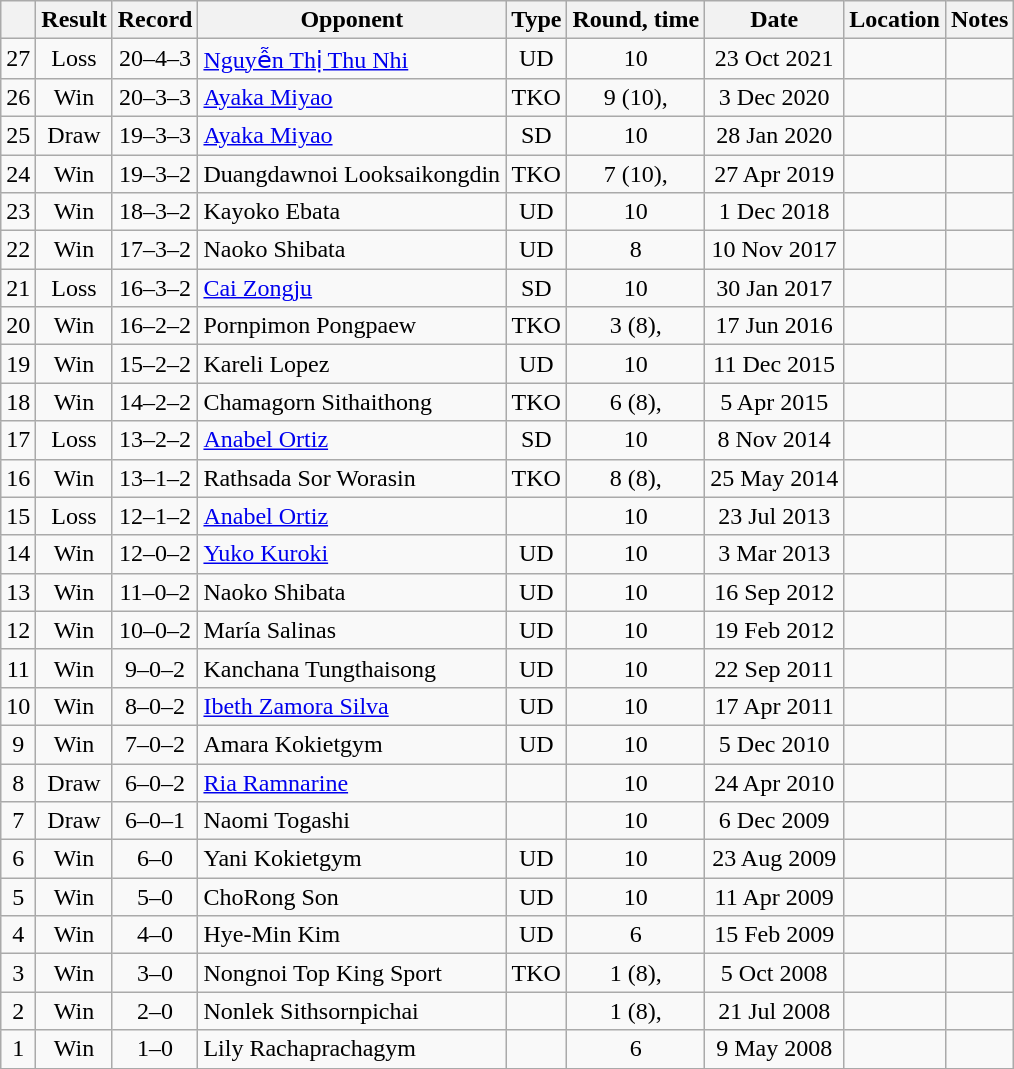<table class="wikitable" style="text-align:center">
<tr>
<th></th>
<th>Result</th>
<th>Record</th>
<th>Opponent</th>
<th>Type</th>
<th>Round, time</th>
<th>Date</th>
<th>Location</th>
<th>Notes</th>
</tr>
<tr>
<td>27</td>
<td>Loss</td>
<td>20–4–3</td>
<td align=left> <a href='#'>Nguyễn Thị Thu Nhi</a></td>
<td>UD</td>
<td>10</td>
<td>23 Oct 2021</td>
<td align=left></td>
<td align=left></td>
</tr>
<tr>
<td>26</td>
<td>Win</td>
<td>20–3–3</td>
<td align=left> <a href='#'>Ayaka Miyao</a></td>
<td>TKO</td>
<td>9 (10), </td>
<td>3 Dec 2020</td>
<td align=left></td>
<td align=left></td>
</tr>
<tr>
<td>25</td>
<td>Draw</td>
<td>19–3–3</td>
<td align=left> <a href='#'>Ayaka Miyao</a></td>
<td>SD</td>
<td>10</td>
<td>28 Jan 2020</td>
<td align=left></td>
<td align=left></td>
</tr>
<tr>
<td>24</td>
<td>Win</td>
<td>19–3–2</td>
<td align=left> Duangdawnoi Looksaikongdin</td>
<td>TKO</td>
<td>7 (10), </td>
<td>27 Apr 2019</td>
<td align=left></td>
<td></td>
</tr>
<tr>
<td>23</td>
<td>Win</td>
<td>18–3–2</td>
<td align=left> Kayoko Ebata</td>
<td>UD</td>
<td>10</td>
<td>1 Dec 2018</td>
<td align=left></td>
<td align=left></td>
</tr>
<tr>
<td>22</td>
<td>Win</td>
<td>17–3–2</td>
<td align=left> Naoko Shibata</td>
<td>UD</td>
<td>8</td>
<td>10 Nov 2017</td>
<td align=left></td>
<td align=left></td>
</tr>
<tr>
<td>21</td>
<td>Loss</td>
<td>16–3–2</td>
<td align=left> <a href='#'>Cai Zongju</a></td>
<td>SD</td>
<td>10</td>
<td>30 Jan 2017</td>
<td align=left></td>
<td align=left></td>
</tr>
<tr>
<td>20</td>
<td>Win</td>
<td>16–2–2</td>
<td align=left> Pornpimon Pongpaew</td>
<td>TKO</td>
<td>3 (8), </td>
<td>17 Jun 2016</td>
<td align=left></td>
<td></td>
</tr>
<tr>
<td>19</td>
<td>Win</td>
<td>15–2–2</td>
<td align=left> Kareli Lopez</td>
<td>UD</td>
<td>10</td>
<td>11 Dec 2015</td>
<td align=left></td>
<td align=left></td>
</tr>
<tr>
<td>18</td>
<td>Win</td>
<td>14–2–2</td>
<td align=left> Chamagorn Sithaithong</td>
<td>TKO</td>
<td>6 (8), </td>
<td>5 Apr 2015</td>
<td align=left></td>
<td></td>
</tr>
<tr>
<td>17</td>
<td>Loss</td>
<td>13–2–2</td>
<td align=left> <a href='#'>Anabel Ortiz</a></td>
<td>SD</td>
<td>10</td>
<td>8 Nov 2014</td>
<td align=left></td>
<td align=left></td>
</tr>
<tr>
<td>16</td>
<td>Win</td>
<td>13–1–2</td>
<td align=left> Rathsada Sor Worasin</td>
<td>TKO</td>
<td>8 (8), </td>
<td>25 May 2014</td>
<td align=left></td>
<td></td>
</tr>
<tr>
<td>15</td>
<td>Loss</td>
<td>12–1–2</td>
<td align=left> <a href='#'>Anabel Ortiz</a></td>
<td></td>
<td>10</td>
<td>23 Jul 2013</td>
<td align=left></td>
<td align=left></td>
</tr>
<tr>
<td>14</td>
<td>Win</td>
<td>12–0–2</td>
<td align=left> <a href='#'>Yuko Kuroki</a></td>
<td>UD</td>
<td>10</td>
<td>3 Mar 2013</td>
<td align=left></td>
<td align=left></td>
</tr>
<tr>
<td>13</td>
<td>Win</td>
<td>11–0–2</td>
<td align=left> Naoko Shibata</td>
<td>UD</td>
<td>10</td>
<td>16 Sep 2012</td>
<td align=left></td>
<td align=left></td>
</tr>
<tr>
<td>12</td>
<td>Win</td>
<td>10–0–2</td>
<td align=left> María Salinas</td>
<td>UD</td>
<td>10</td>
<td>19 Feb 2012</td>
<td align=left></td>
<td align=left></td>
</tr>
<tr>
<td>11</td>
<td>Win</td>
<td>9–0–2</td>
<td align=left> Kanchana Tungthaisong</td>
<td>UD</td>
<td>10</td>
<td>22 Sep 2011</td>
<td align=left></td>
<td align=left></td>
</tr>
<tr>
<td>10</td>
<td>Win</td>
<td>8–0–2</td>
<td align=left> <a href='#'>Ibeth Zamora Silva</a></td>
<td>UD</td>
<td>10</td>
<td>17 Apr 2011</td>
<td align=left></td>
<td align=left></td>
</tr>
<tr>
<td>9</td>
<td>Win</td>
<td>7–0–2</td>
<td align=left> Amara Kokietgym</td>
<td>UD</td>
<td>10</td>
<td>5 Dec 2010</td>
<td align=left></td>
<td align=left></td>
</tr>
<tr>
<td>8</td>
<td>Draw</td>
<td>6–0–2</td>
<td align=left> <a href='#'>Ria Ramnarine</a></td>
<td></td>
<td>10</td>
<td>24 Apr 2010</td>
<td align=left></td>
<td align=left></td>
</tr>
<tr>
<td>7</td>
<td>Draw</td>
<td>6–0–1</td>
<td align=left> Naomi Togashi</td>
<td></td>
<td>10</td>
<td>6 Dec 2009</td>
<td align=left></td>
<td align=left></td>
</tr>
<tr>
<td>6</td>
<td>Win</td>
<td>6–0</td>
<td align=left> Yani Kokietgym</td>
<td>UD</td>
<td>10</td>
<td>23 Aug 2009</td>
<td align=left></td>
<td align=left></td>
</tr>
<tr>
<td>5</td>
<td>Win</td>
<td>5–0</td>
<td align=left> ChoRong Son</td>
<td>UD</td>
<td>10</td>
<td>11 Apr 2009</td>
<td align=left></td>
<td align=left></td>
</tr>
<tr>
<td>4</td>
<td>Win</td>
<td>4–0</td>
<td align=left> Hye-Min Kim</td>
<td>UD</td>
<td>6</td>
<td>15 Feb 2009</td>
<td align=left></td>
<td></td>
</tr>
<tr>
<td>3</td>
<td>Win</td>
<td>3–0</td>
<td align=left> Nongnoi Top King Sport</td>
<td>TKO</td>
<td>1 (8), </td>
<td>5 Oct 2008</td>
<td align=left></td>
<td></td>
</tr>
<tr>
<td>2</td>
<td>Win</td>
<td>2–0</td>
<td align=left> Nonlek Sithsornpichai</td>
<td></td>
<td>1 (8), </td>
<td>21 Jul 2008</td>
<td align=left></td>
<td></td>
</tr>
<tr>
<td>1</td>
<td>Win</td>
<td>1–0</td>
<td align=left> Lily Rachaprachagym</td>
<td></td>
<td>6</td>
<td>9 May 2008</td>
<td align=left></td>
<td></td>
</tr>
<tr>
</tr>
</table>
